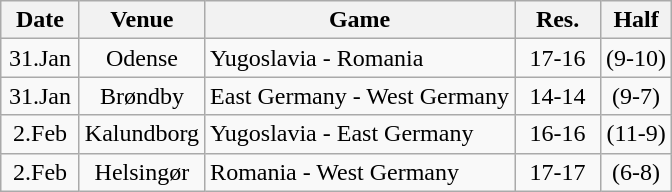<table class="wikitable" style="text-align:center;">
<tr>
<th width="45px">Date</th>
<th>Venue</th>
<th>Game</th>
<th width="50px">Res.</th>
<th>Half</th>
</tr>
<tr>
<td>31.Jan</td>
<td>Odense</td>
<td align="left">Yugoslavia - Romania</td>
<td>17-16</td>
<td>(9-10)</td>
</tr>
<tr>
<td>31.Jan</td>
<td>Brøndby</td>
<td align="left">East Germany - West Germany</td>
<td>14-14</td>
<td>(9-7)</td>
</tr>
<tr>
<td>2.Feb</td>
<td>Kalundborg</td>
<td align="left">Yugoslavia - East Germany</td>
<td>16-16</td>
<td>(11-9)</td>
</tr>
<tr>
<td>2.Feb</td>
<td>Helsingør</td>
<td align="left">Romania - West Germany</td>
<td>17-17</td>
<td>(6-8)</td>
</tr>
</table>
